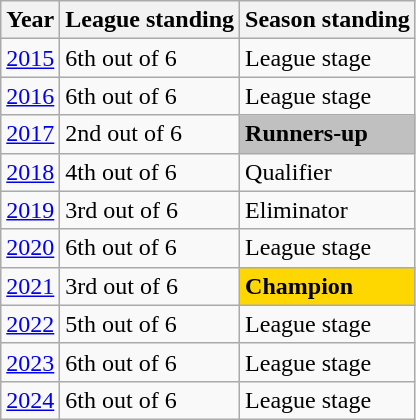<table class="wikitable">
<tr>
<th>Year</th>
<th>League standing</th>
<th>Season standing</th>
</tr>
<tr>
<td><a href='#'>2015</a></td>
<td>6th out of 6</td>
<td>League stage</td>
</tr>
<tr>
<td><a href='#'>2016</a></td>
<td>6th out of 6</td>
<td>League stage</td>
</tr>
<tr>
<td><a href='#'>2017</a></td>
<td>2nd out of 6</td>
<td style= "background: Silver;"><strong>Runners-up</strong></td>
</tr>
<tr>
<td><a href='#'>2018</a></td>
<td>4th out of 6</td>
<td>Qualifier</td>
</tr>
<tr>
<td><a href='#'>2019</a></td>
<td>3rd out of 6</td>
<td>Eliminator</td>
</tr>
<tr>
<td><a href='#'>2020</a></td>
<td>6th out of 6</td>
<td>League stage</td>
</tr>
<tr>
<td><a href='#'>2021</a></td>
<td>3rd out of 6</td>
<td style="background: gold;"><strong>Champion</strong></td>
</tr>
<tr>
<td><a href='#'>2022</a></td>
<td>5th out of 6</td>
<td>League stage</td>
</tr>
<tr>
<td><a href='#'>2023</a></td>
<td>6th out of 6</td>
<td>League stage</td>
</tr>
<tr>
<td><a href='#'>2024</a></td>
<td>6th out of 6</td>
<td>League stage</td>
</tr>
</table>
